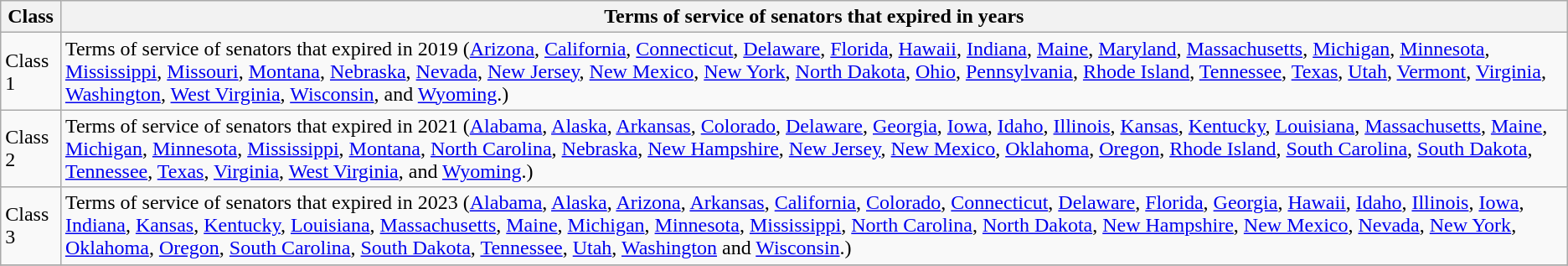<table class="wikitable sortable">
<tr valign=bottom>
<th>Class</th>
<th>Terms of service of senators that expired in years</th>
</tr>
<tr>
<td>Class 1</td>
<td>Terms of service of senators that expired in 2019 (<a href='#'>Arizona</a>, <a href='#'>California</a>, <a href='#'>Connecticut</a>, <a href='#'>Delaware</a>, <a href='#'>Florida</a>, <a href='#'>Hawaii</a>, <a href='#'>Indiana</a>, <a href='#'>Maine</a>, <a href='#'>Maryland</a>, <a href='#'>Massachusetts</a>, <a href='#'>Michigan</a>, <a href='#'>Minnesota</a>, <a href='#'>Mississippi</a>, <a href='#'>Missouri</a>, <a href='#'>Montana</a>, <a href='#'>Nebraska</a>, <a href='#'>Nevada</a>, <a href='#'>New Jersey</a>, <a href='#'>New Mexico</a>, <a href='#'>New York</a>, <a href='#'>North Dakota</a>, <a href='#'>Ohio</a>, <a href='#'>Pennsylvania</a>, <a href='#'>Rhode Island</a>, <a href='#'>Tennessee</a>, <a href='#'>Texas</a>, <a href='#'>Utah</a>, <a href='#'>Vermont</a>, <a href='#'>Virginia</a>, <a href='#'>Washington</a>, <a href='#'>West Virginia</a>, <a href='#'>Wisconsin</a>, and <a href='#'>Wyoming</a>.)</td>
</tr>
<tr>
<td>Class 2</td>
<td>Terms of service of senators that expired in 2021 (<a href='#'>Alabama</a>, <a href='#'>Alaska</a>, <a href='#'>Arkansas</a>, <a href='#'>Colorado</a>, <a href='#'>Delaware</a>, <a href='#'>Georgia</a>, <a href='#'>Iowa</a>, <a href='#'>Idaho</a>, <a href='#'>Illinois</a>, <a href='#'>Kansas</a>, <a href='#'>Kentucky</a>, <a href='#'>Louisiana</a>, <a href='#'>Massachusetts</a>, <a href='#'>Maine</a>, <a href='#'>Michigan</a>, <a href='#'>Minnesota</a>, <a href='#'>Mississippi</a>, <a href='#'>Montana</a>, <a href='#'>North Carolina</a>, <a href='#'>Nebraska</a>, <a href='#'>New Hampshire</a>, <a href='#'>New Jersey</a>, <a href='#'>New Mexico</a>, <a href='#'>Oklahoma</a>, <a href='#'>Oregon</a>, <a href='#'>Rhode Island</a>, <a href='#'>South Carolina</a>, <a href='#'>South Dakota</a>, <a href='#'>Tennessee</a>, <a href='#'>Texas</a>, <a href='#'>Virginia</a>, <a href='#'>West Virginia</a>, and <a href='#'>Wyoming</a>.)</td>
</tr>
<tr>
<td>Class 3</td>
<td>Terms of service of senators that expired in 2023 (<a href='#'>Alabama</a>, <a href='#'>Alaska</a>, <a href='#'>Arizona</a>, <a href='#'>Arkansas</a>, <a href='#'>California</a>, <a href='#'>Colorado</a>, <a href='#'>Connecticut</a>, <a href='#'>Delaware</a>, <a href='#'>Florida</a>, <a href='#'>Georgia</a>, <a href='#'>Hawaii</a>, <a href='#'>Idaho</a>, <a href='#'>Illinois</a>, <a href='#'>Iowa</a>, <a href='#'>Indiana</a>, <a href='#'>Kansas</a>, <a href='#'>Kentucky</a>, <a href='#'>Louisiana</a>, <a href='#'>Massachusetts</a>, <a href='#'>Maine</a>, <a href='#'>Michigan</a>, <a href='#'>Minnesota</a>, <a href='#'>Mississippi</a>, <a href='#'>North Carolina</a>, <a href='#'>North Dakota</a>, <a href='#'>New Hampshire</a>, <a href='#'>New Mexico</a>, <a href='#'>Nevada</a>, <a href='#'>New York</a>, <a href='#'>Oklahoma</a>, <a href='#'>Oregon</a>, <a href='#'>South Carolina</a>, <a href='#'>South Dakota</a>, <a href='#'>Tennessee</a>, <a href='#'>Utah</a>, <a href='#'>Washington</a> and <a href='#'>Wisconsin</a>.)</td>
</tr>
<tr>
</tr>
</table>
